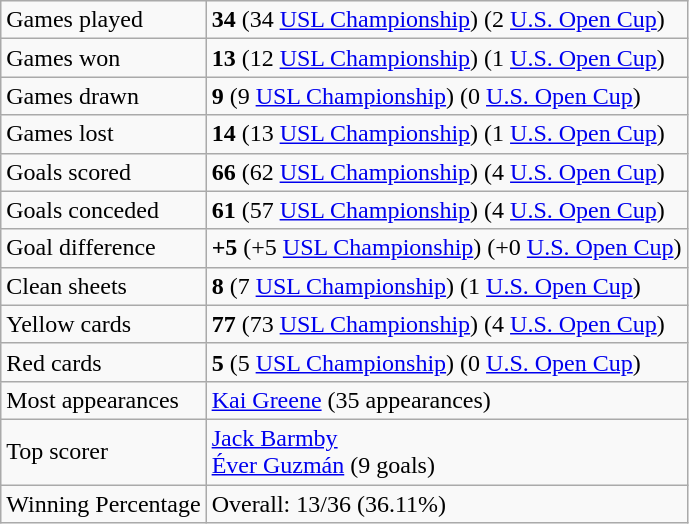<table class="wikitable">
<tr>
<td>Games played</td>
<td><strong>34</strong> (34 <a href='#'>USL Championship</a>) (2 <a href='#'>U.S. Open Cup</a>)</td>
</tr>
<tr>
<td>Games won</td>
<td><strong>13</strong> (12 <a href='#'>USL Championship</a>) (1 <a href='#'>U.S. Open Cup</a>)</td>
</tr>
<tr>
<td>Games drawn</td>
<td><strong>9</strong> (9 <a href='#'>USL Championship</a>) (0 <a href='#'>U.S. Open Cup</a>)</td>
</tr>
<tr>
<td>Games lost</td>
<td><strong>14</strong> (13 <a href='#'>USL Championship</a>) (1 <a href='#'>U.S. Open Cup</a>)</td>
</tr>
<tr>
<td>Goals scored</td>
<td><strong>66</strong> (62 <a href='#'>USL Championship</a>) (4 <a href='#'>U.S. Open Cup</a>)</td>
</tr>
<tr>
<td>Goals conceded</td>
<td><strong>61</strong> (57 <a href='#'>USL Championship</a>) (4 <a href='#'>U.S. Open Cup</a>)</td>
</tr>
<tr>
<td>Goal difference</td>
<td><strong>+5</strong> (+5 <a href='#'>USL Championship</a>) (+0 <a href='#'>U.S. Open Cup</a>)</td>
</tr>
<tr>
<td>Clean sheets</td>
<td><strong>8</strong> (7 <a href='#'>USL Championship</a>) (1 <a href='#'>U.S. Open Cup</a>)</td>
</tr>
<tr>
<td>Yellow cards</td>
<td><strong>77</strong> (73 <a href='#'>USL Championship</a>) (4 <a href='#'>U.S. Open Cup</a>)</td>
</tr>
<tr>
<td>Red cards</td>
<td><strong>5</strong> (5 <a href='#'>USL Championship</a>) (0 <a href='#'>U.S. Open Cup</a>)</td>
</tr>
<tr>
<td>Most appearances</td>
<td> <a href='#'>Kai Greene</a> (35 appearances)</td>
</tr>
<tr>
<td>Top scorer</td>
<td> <a href='#'>Jack Barmby</a> <br>  <a href='#'>Éver Guzmán</a> (9 goals)</td>
</tr>
<tr>
<td>Winning Percentage</td>
<td>Overall: 13/36 (36.11%)</td>
</tr>
</table>
